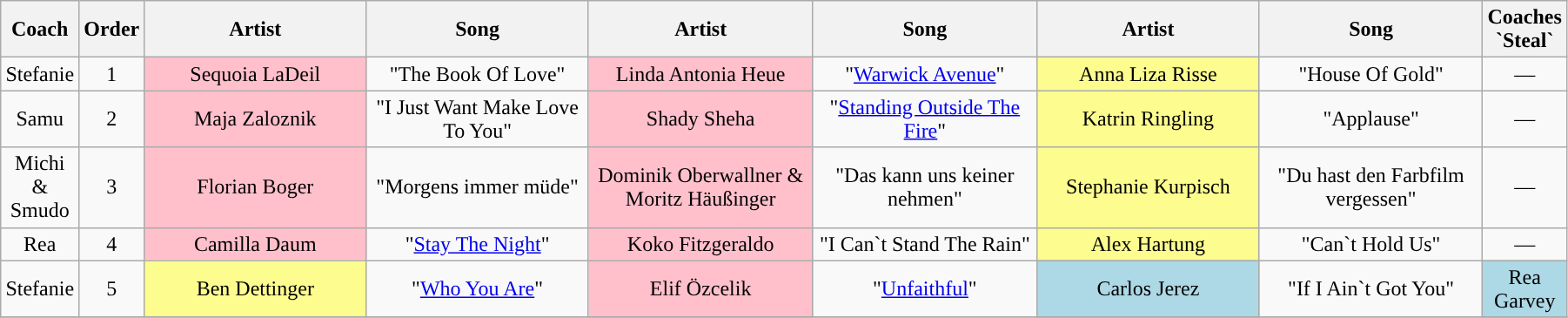<table class="wikitable" style="text-align: center; width:95%;">
<tr>
<th width="5%">Coach</th>
<th width="3%">Order</th>
<th colspan=1 width="15">Artist</th>
<th width="15%">Song</th>
<th colspan=1 width="15">Artist</th>
<th width="15%">Song</th>
<th colspan=1 width="15">Artist</th>
<th width="15%">Song</th>
<th width="5%">Coaches `Steal`</th>
</tr>
<tr>
<td>Stefanie</td>
<td>1</td>
<td width="15%" style="background:pink;">Sequoia LaDeil</td>
<td>"The Book Of Love"</td>
<td width="15%" style="background:pink;">Linda Antonia Heue</td>
<td>"<a href='#'>Warwick Avenue</a>"</td>
<td width="15%" style="background:#fdfc8f;">Anna Liza Risse</td>
<td>"House Of Gold"</td>
<td>—</td>
</tr>
<tr>
<td>Samu</td>
<td>2</td>
<td width="15%" style="background:pink;">Maja Zaloznik</td>
<td>"I Just Want Make Love To You"</td>
<td width="15%" style="background:pink;">Shady Sheha</td>
<td>"<a href='#'>Standing Outside The Fire</a>"</td>
<td width="15%" style="background:#fdfc8f;">Katrin Ringling</td>
<td>"Applause"</td>
<td>—</td>
</tr>
<tr>
<td>Michi & Smudo</td>
<td>3</td>
<td width="15%" style="background:pink;">Florian Boger</td>
<td>"Morgens immer müde"</td>
<td width="15%" style="background:pink;">Dominik Oberwallner & Moritz Häußinger</td>
<td>"Das kann uns keiner nehmen"</td>
<td width="15%" style="background:#fdfc8f;">Stephanie Kurpisch</td>
<td>"Du hast den Farbfilm vergessen"</td>
<td>—</td>
</tr>
<tr>
<td>Rea</td>
<td>4</td>
<td width="15%" style="background:pink;">Camilla Daum</td>
<td>"<a href='#'>Stay The Night</a>"</td>
<td width="15%" style="background:pink;">Koko Fitzgeraldo</td>
<td>"I Can`t Stand The Rain"</td>
<td width="15%" style="background:#fdfc8f;">Alex Hartung</td>
<td>"Can`t Hold Us"</td>
<td>—</td>
</tr>
<tr>
<td>Stefanie</td>
<td>5</td>
<td width="15%" style="background:#fdfc8f;">Ben Dettinger</td>
<td>"<a href='#'>Who You Are</a>"</td>
<td width="15%" style="background:pink;">Elif Özcelik</td>
<td>"<a href='#'>Unfaithful</a>"</td>
<td width="15%" style="background:lightblue;">Carlos Jerez</td>
<td>"If I Ain`t Got You"</td>
<td width="15%" style="background:lightblue;">Rea Garvey</td>
</tr>
<tr>
</tr>
</table>
